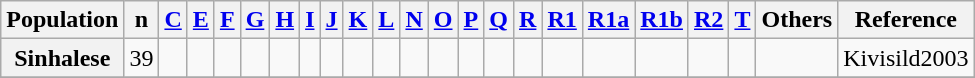<table class="wikitable sortable">
<tr>
<th><strong>Population</strong></th>
<th><strong>n</strong></th>
<th><strong><a href='#'>C</a></strong></th>
<th><strong><a href='#'>E</a></strong></th>
<th><strong><a href='#'>F</a></strong></th>
<th><strong><a href='#'>G</a></strong></th>
<th><strong><a href='#'>H</a></strong></th>
<th><strong><a href='#'>I</a></strong></th>
<th><strong><a href='#'>J</a></strong></th>
<th><strong><a href='#'>K</a></strong></th>
<th><strong><a href='#'>L</a></strong></th>
<th><strong><a href='#'>N</a></strong></th>
<th><strong><a href='#'>O</a></strong></th>
<th><strong><a href='#'>P</a></strong></th>
<th><strong><a href='#'>Q</a></strong></th>
<th><strong><a href='#'>R</a></strong></th>
<th><strong><a href='#'>R1</a></strong></th>
<th><strong><a href='#'>R1a</a></strong></th>
<th><strong><a href='#'>R1b</a></strong></th>
<th><strong><a href='#'>R2</a></strong></th>
<th><strong><a href='#'>T</a></strong></th>
<th><strong>Others</strong></th>
<th><strong>Reference</strong></th>
</tr>
<tr>
<th>Sinhalese</th>
<td>39</td>
<td></td>
<td></td>
<td></td>
<td></td>
<td></td>
<td></td>
<td></td>
<td></td>
<td></td>
<td></td>
<td></td>
<td></td>
<td></td>
<td></td>
<td></td>
<td></td>
<td></td>
<td></td>
<td></td>
<td></td>
<td>Kivisild2003</td>
</tr>
<tr>
</tr>
</table>
